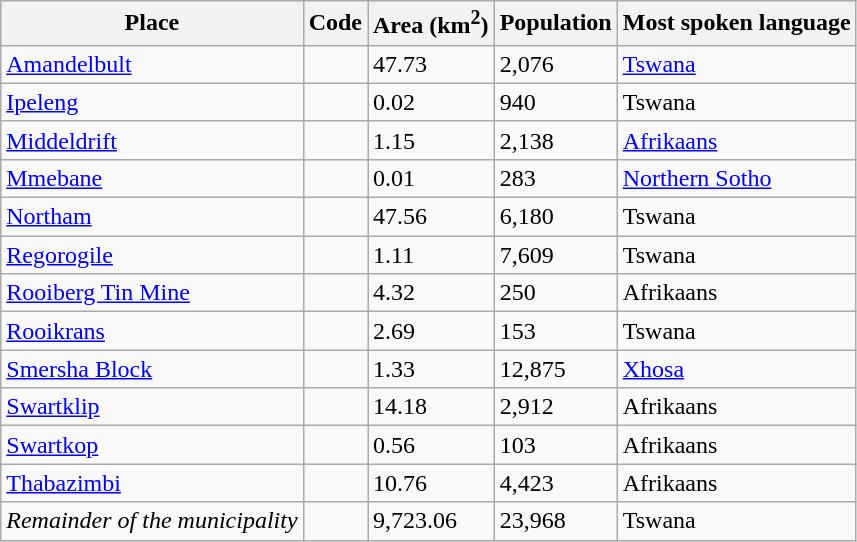<table class="wikitable sortable">
<tr>
<th>Place</th>
<th>Code</th>
<th>Area (km<sup>2</sup>)</th>
<th>Population</th>
<th>Most spoken language</th>
</tr>
<tr>
<td><a href='#'>Amandelbult</a></td>
<td></td>
<td>47.73</td>
<td>2,076</td>
<td><a href='#'>Tswana</a></td>
</tr>
<tr>
<td><a href='#'>Ipeleng</a></td>
<td></td>
<td>0.02</td>
<td>940</td>
<td>Tswana</td>
</tr>
<tr>
<td><a href='#'>Middeldrift</a></td>
<td></td>
<td>1.15</td>
<td>2,138</td>
<td><a href='#'>Afrikaans</a></td>
</tr>
<tr>
<td><a href='#'>Mmebane</a></td>
<td></td>
<td>0.01</td>
<td>283</td>
<td><a href='#'>Northern Sotho</a></td>
</tr>
<tr>
<td><a href='#'>Northam</a></td>
<td></td>
<td>47.56</td>
<td>6,180</td>
<td>Tswana</td>
</tr>
<tr>
<td><a href='#'>Regorogile</a></td>
<td></td>
<td>1.11</td>
<td>7,609</td>
<td>Tswana</td>
</tr>
<tr>
<td><a href='#'>Rooiberg Tin Mine</a></td>
<td></td>
<td>4.32</td>
<td>250</td>
<td>Afrikaans</td>
</tr>
<tr>
<td><a href='#'>Rooikrans</a></td>
<td></td>
<td>2.69</td>
<td>153</td>
<td>Tswana</td>
</tr>
<tr>
<td><a href='#'>Smersha Block</a></td>
<td></td>
<td>1.33</td>
<td>12,875</td>
<td><a href='#'>Xhosa</a></td>
</tr>
<tr>
<td><a href='#'>Swartklip</a></td>
<td></td>
<td>14.18</td>
<td>2,912</td>
<td>Afrikaans</td>
</tr>
<tr>
<td><a href='#'>Swartkop</a></td>
<td></td>
<td>0.56</td>
<td>103</td>
<td>Afrikaans</td>
</tr>
<tr>
<td><a href='#'>Thabazimbi</a></td>
<td></td>
<td>10.76</td>
<td>4,423</td>
<td>Afrikaans</td>
</tr>
<tr>
<td><em>Remainder of the municipality</em></td>
<td></td>
<td>9,723.06</td>
<td>23,968</td>
<td>Tswana</td>
</tr>
</table>
